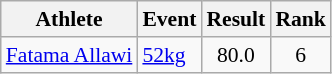<table class=wikitable style="font-size:90%">
<tr>
<th>Athlete</th>
<th>Event</th>
<th>Result</th>
<th>Rank</th>
</tr>
<tr>
<td><a href='#'>Fatama Allawi</a></td>
<td><a href='#'>52kg</a></td>
<td style="text-align:center;">80.0</td>
<td style="text-align:center;">6</td>
</tr>
</table>
